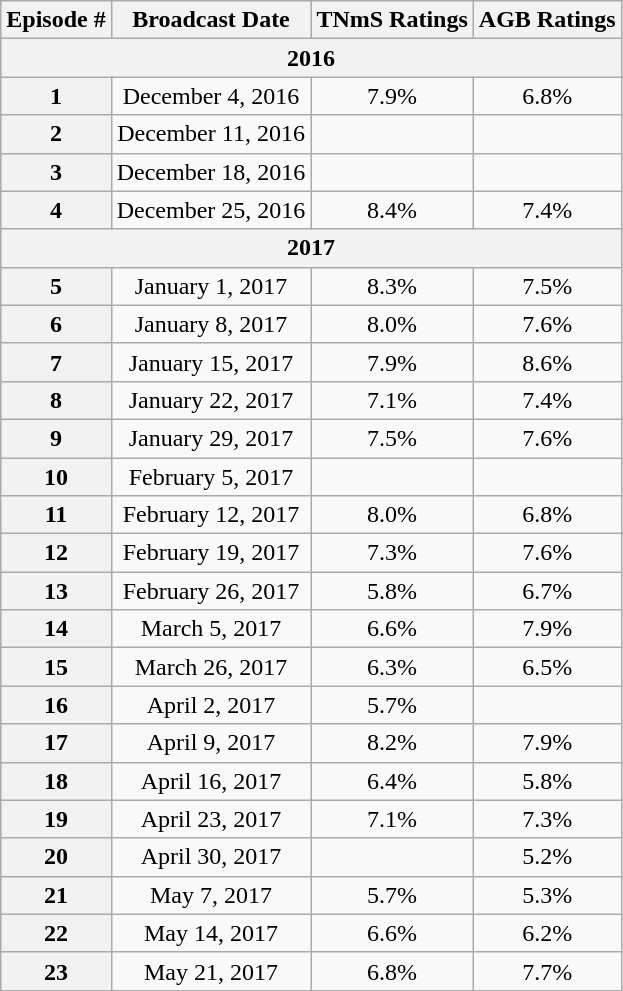<table class="wikitable" style="text-align:center;">
<tr>
<th>Episode #</th>
<th>Broadcast Date</th>
<th>TNmS Ratings</th>
<th>AGB Ratings</th>
</tr>
<tr>
<th colspan="4">2016</th>
</tr>
<tr>
<th>1</th>
<td>December 4, 2016</td>
<td>7.9%</td>
<td>6.8%</td>
</tr>
<tr>
<th>2</th>
<td>December 11, 2016</td>
<td></td>
<td></td>
</tr>
<tr>
<th>3</th>
<td>December 18, 2016</td>
<td></td>
<td></td>
</tr>
<tr>
<th>4</th>
<td>December 25, 2016</td>
<td>8.4%</td>
<td>7.4%</td>
</tr>
<tr>
<th colspan="4">2017</th>
</tr>
<tr>
<th>5</th>
<td>January 1, 2017</td>
<td>8.3%</td>
<td>7.5%</td>
</tr>
<tr>
<th>6</th>
<td>January 8, 2017</td>
<td>8.0%</td>
<td>7.6%</td>
</tr>
<tr>
<th>7</th>
<td>January 15, 2017</td>
<td>7.9%</td>
<td>8.6%</td>
</tr>
<tr>
<th>8</th>
<td>January 22, 2017</td>
<td>7.1%</td>
<td>7.4%</td>
</tr>
<tr>
<th>9</th>
<td>January 29, 2017</td>
<td>7.5%</td>
<td>7.6%</td>
</tr>
<tr>
<th>10</th>
<td>February 5, 2017</td>
<td></td>
<td></td>
</tr>
<tr>
<th>11</th>
<td>February 12, 2017</td>
<td>8.0%</td>
<td>6.8%</td>
</tr>
<tr>
<th>12</th>
<td>February 19, 2017</td>
<td>7.3%</td>
<td>7.6%</td>
</tr>
<tr>
<th>13</th>
<td>February 26, 2017</td>
<td>5.8%</td>
<td>6.7%</td>
</tr>
<tr>
<th>14</th>
<td>March 5, 2017</td>
<td>6.6%</td>
<td>7.9%</td>
</tr>
<tr>
<th>15</th>
<td>March 26, 2017</td>
<td>6.3%</td>
<td>6.5%</td>
</tr>
<tr>
<th>16</th>
<td>April 2, 2017</td>
<td>5.7%</td>
<td></td>
</tr>
<tr>
<th>17</th>
<td>April 9, 2017</td>
<td>8.2%</td>
<td>7.9%</td>
</tr>
<tr>
<th>18</th>
<td>April 16, 2017</td>
<td>6.4%</td>
<td>5.8%</td>
</tr>
<tr>
<th>19</th>
<td>April 23, 2017</td>
<td>7.1%</td>
<td>7.3%</td>
</tr>
<tr>
<th>20</th>
<td>April 30, 2017</td>
<td></td>
<td>5.2%</td>
</tr>
<tr>
<th>21</th>
<td>May 7, 2017</td>
<td>5.7%</td>
<td>5.3%</td>
</tr>
<tr>
<th>22</th>
<td>May 14, 2017</td>
<td>6.6%</td>
<td>6.2%</td>
</tr>
<tr>
<th>23</th>
<td>May 21, 2017</td>
<td>6.8%</td>
<td>7.7%</td>
</tr>
</table>
